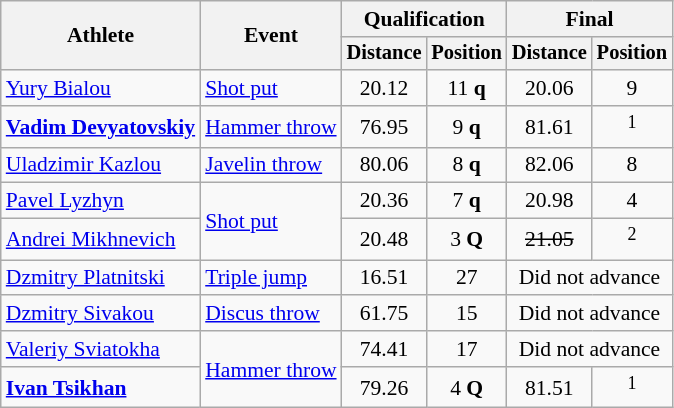<table class=wikitable style="font-size:90%">
<tr>
<th rowspan="2">Athlete</th>
<th rowspan="2">Event</th>
<th colspan="2">Qualification</th>
<th colspan="2">Final</th>
</tr>
<tr style="font-size:95%">
<th>Distance</th>
<th>Position</th>
<th>Distance</th>
<th>Position</th>
</tr>
<tr align=center>
<td align=left><a href='#'>Yury Bialou</a></td>
<td align=left><a href='#'>Shot put</a></td>
<td>20.12</td>
<td>11 <strong>q</strong></td>
<td>20.06</td>
<td>9</td>
</tr>
<tr align=center>
<td align=left><strong><a href='#'>Vadim Devyatovskiy</a></strong></td>
<td align=left><a href='#'>Hammer throw</a></td>
<td>76.95</td>
<td>9 <strong>q</strong></td>
<td>81.61</td>
<td><sup>1</sup></td>
</tr>
<tr align=center>
<td align=left><a href='#'>Uladzimir Kazlou</a></td>
<td align=left><a href='#'>Javelin throw</a></td>
<td>80.06</td>
<td>8 <strong>q</strong></td>
<td>82.06</td>
<td>8</td>
</tr>
<tr align=center>
<td align=left><a href='#'>Pavel Lyzhyn</a></td>
<td align=left rowspan=2><a href='#'>Shot put</a></td>
<td>20.36</td>
<td>7 <strong>q</strong></td>
<td>20.98</td>
<td>4</td>
</tr>
<tr align=center>
<td align=left><a href='#'>Andrei Mikhnevich</a></td>
<td>20.48</td>
<td>3 <strong>Q</strong></td>
<td><s>21.05</s></td>
<td><sup>2</sup></td>
</tr>
<tr align=center>
<td align=left><a href='#'>Dzmitry Platnitski</a></td>
<td align=left><a href='#'>Triple jump</a></td>
<td>16.51</td>
<td>27</td>
<td colspan=2>Did not advance</td>
</tr>
<tr align=center>
<td align=left><a href='#'>Dzmitry Sivakou</a></td>
<td align=left><a href='#'>Discus throw</a></td>
<td>61.75</td>
<td>15</td>
<td colspan=2>Did not advance</td>
</tr>
<tr align=center>
<td align=left><a href='#'>Valeriy Sviatokha</a></td>
<td align=left rowspan=2><a href='#'>Hammer throw</a></td>
<td>74.41</td>
<td>17</td>
<td colspan=2>Did not advance</td>
</tr>
<tr align=center>
<td align=left><strong><a href='#'>Ivan Tsikhan</a></strong></td>
<td>79.26</td>
<td>4 <strong>Q</strong></td>
<td>81.51</td>
<td><sup>1</sup></td>
</tr>
</table>
